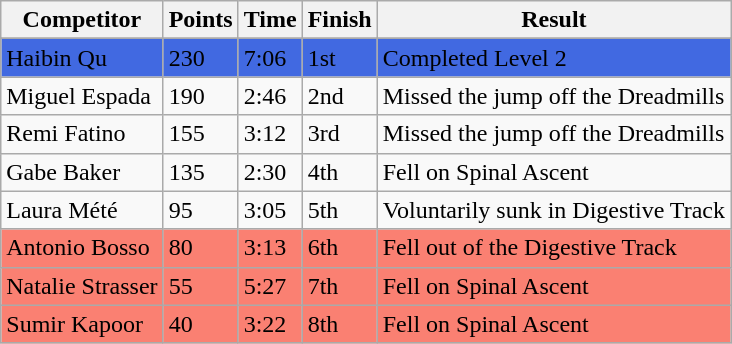<table class="wikitable sortable">
<tr>
<th nowrap="nowrap">Competitor</th>
<th>Points</th>
<th>Time</th>
<th>Finish</th>
<th>Result</th>
</tr>
<tr>
</tr>
<tr style="background-color:royalblue">
<td> Haibin Qu</td>
<td>230</td>
<td>7:06</td>
<td>1st</td>
<td>Completed Level 2</td>
</tr>
<tr>
<td> Miguel Espada</td>
<td>190</td>
<td>2:46</td>
<td>2nd</td>
<td>Missed the jump off the Dreadmills</td>
</tr>
<tr>
<td> Remi Fatino</td>
<td>155</td>
<td>3:12</td>
<td>3rd</td>
<td>Missed the jump off the Dreadmills</td>
</tr>
<tr>
<td> Gabe Baker</td>
<td>135</td>
<td>2:30</td>
<td>4th</td>
<td>Fell on Spinal Ascent</td>
</tr>
<tr>
<td> Laura Mété</td>
<td>95</td>
<td>3:05</td>
<td>5th</td>
<td>Voluntarily sunk in Digestive Track</td>
</tr>
<tr style="background-color:#fa8072">
<td> Antonio Bosso</td>
<td>80</td>
<td>3:13</td>
<td>6th</td>
<td>Fell out of the Digestive Track</td>
</tr>
<tr style="background-color:#fa8072">
<td> Natalie Strasser</td>
<td>55</td>
<td>5:27</td>
<td>7th</td>
<td>Fell on Spinal Ascent</td>
</tr>
<tr style="background-color:#fa8072">
<td> Sumir Kapoor</td>
<td>40</td>
<td>3:22</td>
<td>8th</td>
<td>Fell on Spinal Ascent</td>
</tr>
</table>
